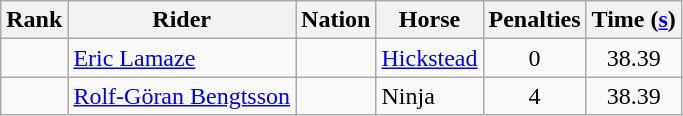<table class="wikitable sortable" style="text-align:center">
<tr>
<th>Rank</th>
<th>Rider</th>
<th>Nation</th>
<th>Horse</th>
<th>Penalties</th>
<th>Time (<a href='#'>s</a>)</th>
</tr>
<tr>
<td></td>
<td align=left><a href='#'>Eric Lamaze</a></td>
<td align=left></td>
<td align=left><a href='#'>Hickstead</a></td>
<td>0</td>
<td>38.39</td>
</tr>
<tr>
<td></td>
<td align=left><a href='#'>Rolf-Göran Bengtsson</a></td>
<td align=left></td>
<td align=left>Ninja</td>
<td>4</td>
<td>38.39</td>
</tr>
</table>
